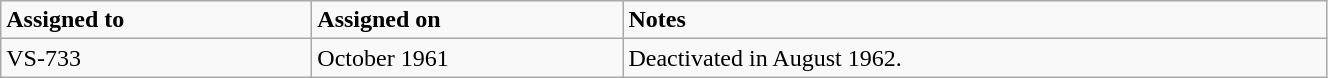<table class="wikitable" style="width: 70%;">
<tr>
<td style="width: 200px;"><strong>Assigned to</strong></td>
<td style="width: 200px;"><strong>Assigned on</strong></td>
<td><strong>Notes</strong></td>
</tr>
<tr>
<td>VS-733</td>
<td>October 1961</td>
<td>Deactivated in August 1962.</td>
</tr>
</table>
